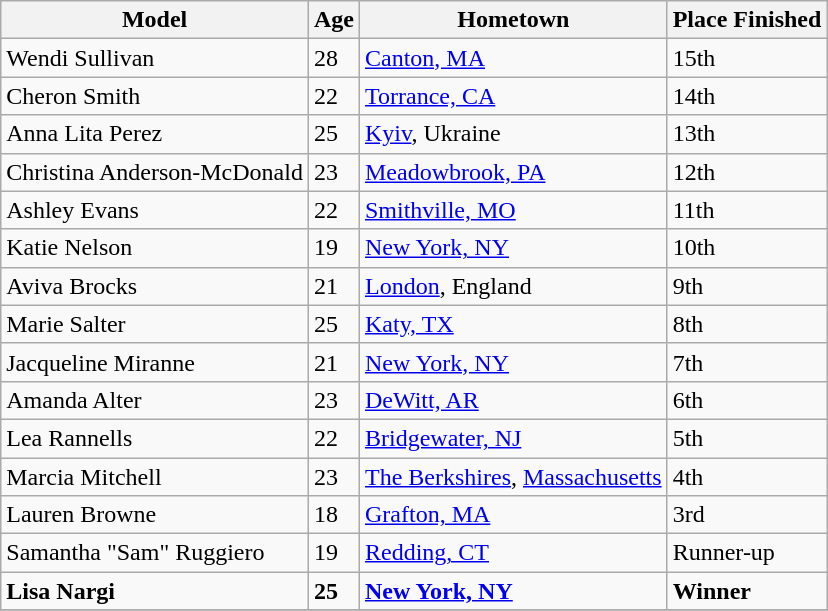<table class="wikitable sortable">
<tr>
<th>Model</th>
<th>Age</th>
<th>Hometown</th>
<th>Place Finished</th>
</tr>
<tr>
<td>Wendi Sullivan</td>
<td>28</td>
<td><a href='#'>Canton, MA</a></td>
<td>15th</td>
</tr>
<tr>
<td>Cheron Smith</td>
<td>22</td>
<td><a href='#'>Torrance, CA</a></td>
<td>14th</td>
</tr>
<tr>
<td>Anna Lita Perez</td>
<td>25</td>
<td><a href='#'>Kyiv</a>, Ukraine</td>
<td>13th</td>
</tr>
<tr>
<td>Christina Anderson-McDonald</td>
<td>23</td>
<td><a href='#'>Meadowbrook, PA</a></td>
<td>12th</td>
</tr>
<tr>
<td>Ashley Evans</td>
<td>22</td>
<td><a href='#'>Smithville, MO</a></td>
<td>11th</td>
</tr>
<tr>
<td>Katie Nelson</td>
<td>19</td>
<td><a href='#'>New York, NY</a></td>
<td>10th</td>
</tr>
<tr>
<td>Aviva Brocks</td>
<td>21</td>
<td><a href='#'>London</a>, England</td>
<td>9th</td>
</tr>
<tr>
<td>Marie Salter</td>
<td>25</td>
<td><a href='#'>Katy, TX</a></td>
<td>8th</td>
</tr>
<tr>
<td>Jacqueline Miranne</td>
<td>21</td>
<td><a href='#'>New York, NY</a></td>
<td>7th</td>
</tr>
<tr>
<td>Amanda Alter</td>
<td>23</td>
<td><a href='#'>DeWitt, AR</a></td>
<td>6th</td>
</tr>
<tr>
<td>Lea Rannells</td>
<td>22</td>
<td><a href='#'>Bridgewater, NJ</a></td>
<td>5th</td>
</tr>
<tr>
<td>Marcia Mitchell</td>
<td>23</td>
<td><a href='#'>The Berkshires</a>, <a href='#'>Massachusetts</a></td>
<td>4th</td>
</tr>
<tr>
<td>Lauren Browne</td>
<td>18</td>
<td><a href='#'>Grafton, MA</a></td>
<td>3rd</td>
</tr>
<tr>
<td>Samantha "Sam" Ruggiero</td>
<td>19</td>
<td><a href='#'>Redding, CT</a></td>
<td>Runner-up</td>
</tr>
<tr>
<td><strong>Lisa Nargi</strong></td>
<td><strong>25</strong></td>
<td><strong><a href='#'>New York, NY</a></strong></td>
<td><strong>Winner</strong></td>
</tr>
<tr>
</tr>
</table>
